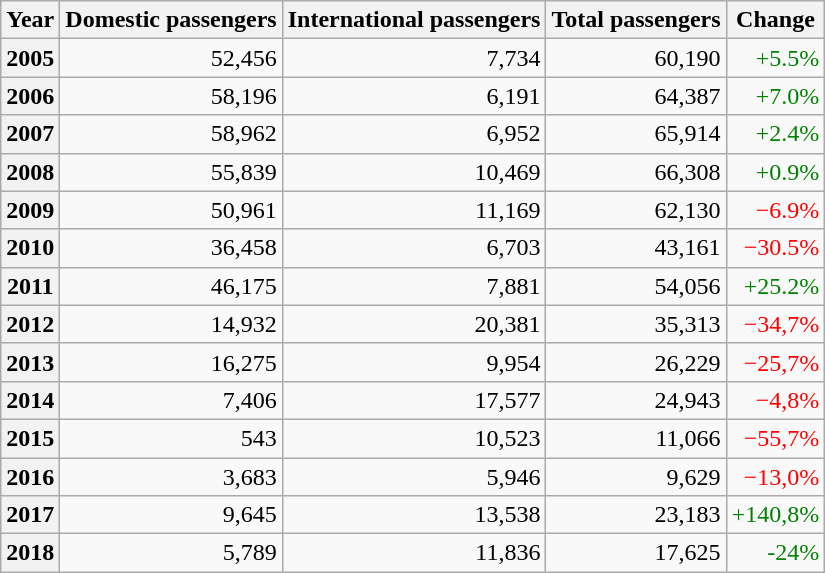<table class="wikitable" style="text-align: right;">
<tr>
<th>Year</th>
<th>Domestic passengers</th>
<th>International passengers</th>
<th>Total passengers</th>
<th>Change</th>
</tr>
<tr>
<th>2005</th>
<td>52,456</td>
<td>7,734</td>
<td>60,190</td>
<td style="color:green">+5.5% </td>
</tr>
<tr>
<th>2006</th>
<td>58,196</td>
<td>6,191</td>
<td>64,387</td>
<td style="color:green">+7.0% </td>
</tr>
<tr>
<th>2007</th>
<td>58,962</td>
<td>6,952</td>
<td>65,914</td>
<td style="color:green">+2.4% </td>
</tr>
<tr>
<th>2008</th>
<td>55,839</td>
<td>10,469</td>
<td>66,308</td>
<td style="color:green">+0.9% </td>
</tr>
<tr>
<th>2009</th>
<td>50,961</td>
<td>11,169</td>
<td>62,130</td>
<td style="color:red">−6.9% </td>
</tr>
<tr>
<th>2010</th>
<td>36,458</td>
<td>6,703</td>
<td>43,161</td>
<td style="color:red">−30.5% </td>
</tr>
<tr>
<th>2011</th>
<td>46,175</td>
<td>7,881</td>
<td>54,056</td>
<td style="color:green">+25.2% </td>
</tr>
<tr>
<th>2012</th>
<td>14,932</td>
<td>20,381</td>
<td>35,313</td>
<td style="color:red">−34,7% </td>
</tr>
<tr>
<th>2013</th>
<td>16,275</td>
<td>9,954</td>
<td>26,229</td>
<td style="color:red">−25,7% </td>
</tr>
<tr>
<th>2014</th>
<td>7,406</td>
<td>17,577</td>
<td>24,943</td>
<td style="color:red">−4,8% </td>
</tr>
<tr>
<th>2015</th>
<td>543</td>
<td>10,523</td>
<td>11,066</td>
<td style="color:red">−55,7% </td>
</tr>
<tr>
<th>2016</th>
<td>3,683</td>
<td>5,946</td>
<td>9,629</td>
<td style="color:red">−13,0% </td>
</tr>
<tr>
<th>2017</th>
<td>9,645</td>
<td>13,538</td>
<td>23,183</td>
<td style="color:green">+140,8% </td>
</tr>
<tr>
<th>2018</th>
<td>5,789</td>
<td>11,836</td>
<td>17,625</td>
<td style="color:green">-24% </td>
</tr>
</table>
